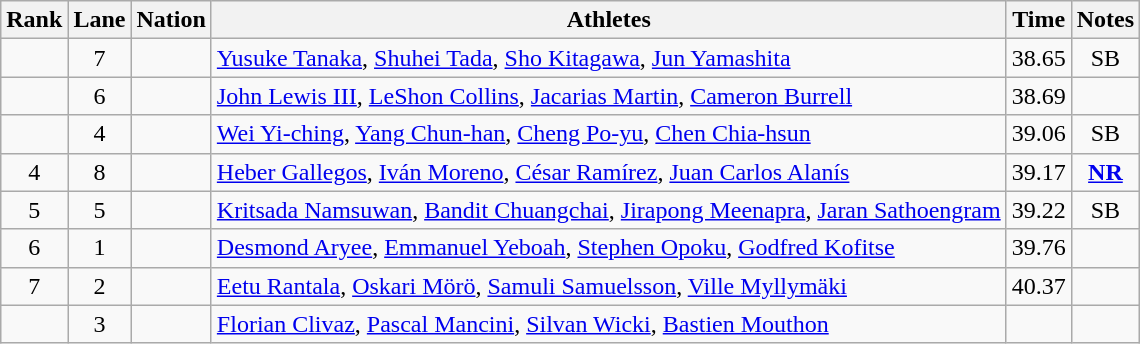<table class="wikitable sortable" style="text-align:center">
<tr>
<th>Rank</th>
<th>Lane</th>
<th>Nation</th>
<th>Athletes</th>
<th>Time</th>
<th>Notes</th>
</tr>
<tr>
<td></td>
<td>7</td>
<td align=left></td>
<td align=left><a href='#'>Yusuke Tanaka</a>, <a href='#'>Shuhei Tada</a>, <a href='#'>Sho Kitagawa</a>, <a href='#'>Jun Yamashita</a></td>
<td>38.65</td>
<td>SB</td>
</tr>
<tr>
<td></td>
<td>6</td>
<td align=left></td>
<td align=left><a href='#'>John Lewis III</a>, <a href='#'>LeShon Collins</a>, <a href='#'>Jacarias Martin</a>, <a href='#'>Cameron Burrell</a></td>
<td>38.69</td>
<td></td>
</tr>
<tr>
<td></td>
<td>4</td>
<td align=left></td>
<td align=left><a href='#'>Wei Yi-ching</a>, <a href='#'>Yang Chun-han</a>, <a href='#'>Cheng Po-yu</a>, <a href='#'>Chen Chia-hsun</a></td>
<td>39.06</td>
<td>SB</td>
</tr>
<tr>
<td>4</td>
<td>8</td>
<td align=left></td>
<td align=left><a href='#'>Heber Gallegos</a>, <a href='#'>Iván Moreno</a>, <a href='#'>César Ramírez</a>, <a href='#'>Juan Carlos Alanís</a></td>
<td>39.17</td>
<td><strong><a href='#'>NR</a></strong></td>
</tr>
<tr>
<td>5</td>
<td>5</td>
<td align=left></td>
<td align=left><a href='#'>Kritsada Namsuwan</a>, <a href='#'>Bandit Chuangchai</a>, <a href='#'>Jirapong Meenapra</a>, <a href='#'>Jaran Sathoengram</a></td>
<td>39.22</td>
<td>SB</td>
</tr>
<tr>
<td>6</td>
<td>1</td>
<td align=left></td>
<td align=left><a href='#'>Desmond Aryee</a>, <a href='#'>Emmanuel Yeboah</a>, <a href='#'>Stephen Opoku</a>, <a href='#'>Godfred Kofitse</a></td>
<td>39.76</td>
<td></td>
</tr>
<tr>
<td>7</td>
<td>2</td>
<td align=left></td>
<td align=left><a href='#'>Eetu Rantala</a>, <a href='#'>Oskari Mörö</a>, <a href='#'>Samuli Samuelsson</a>, <a href='#'>Ville Myllymäki</a></td>
<td>40.37</td>
<td></td>
</tr>
<tr>
<td></td>
<td>3</td>
<td align=left></td>
<td align=left><a href='#'>Florian Clivaz</a>, <a href='#'>Pascal Mancini</a>, <a href='#'>Silvan Wicki</a>, <a href='#'>Bastien Mouthon</a></td>
<td></td>
<td></td>
</tr>
</table>
